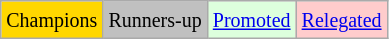<table class="wikitable">
<tr>
<td bgcolor=gold><small>Champions</small></td>
<td bgcolor=silver><small>Runners-up</small></td>
<td bgcolor="#DDFFDD"><small><a href='#'>Promoted</a></small></td>
<td bgcolor="#FFCCCC"><small><a href='#'>Relegated</a></small></td>
</tr>
</table>
